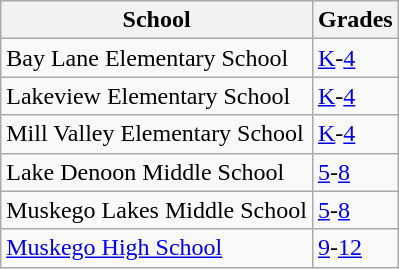<table class="wikitable">
<tr>
<th>School</th>
<th>Grades</th>
</tr>
<tr>
<td>Bay Lane Elementary School</td>
<td><a href='#'>K</a>-<a href='#'>4</a></td>
</tr>
<tr>
<td>Lakeview Elementary School</td>
<td><a href='#'>K</a>-<a href='#'>4</a></td>
</tr>
<tr>
<td>Mill Valley Elementary School</td>
<td><a href='#'>K</a>-<a href='#'>4</a></td>
</tr>
<tr>
<td>Lake Denoon Middle School</td>
<td><a href='#'>5</a>-<a href='#'>8</a></td>
</tr>
<tr>
<td>Muskego Lakes Middle School</td>
<td><a href='#'>5</a>-<a href='#'>8</a></td>
</tr>
<tr>
<td><a href='#'>Muskego High School</a></td>
<td><a href='#'>9</a>-<a href='#'>12</a></td>
</tr>
</table>
